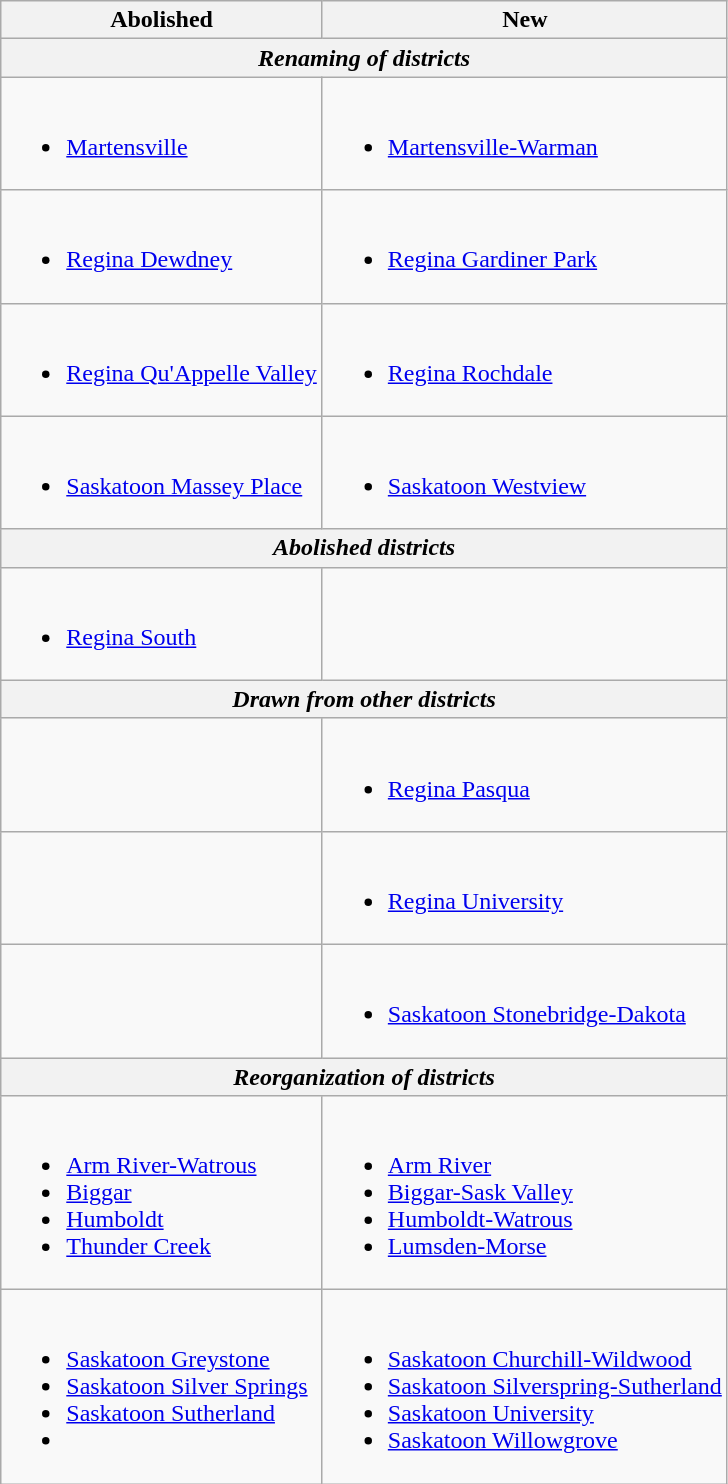<table class="wikitable">
<tr>
<th>Abolished</th>
<th>New</th>
</tr>
<tr>
<th colspan="2"><em>Renaming of districts</em></th>
</tr>
<tr>
<td><br><ul><li><a href='#'>Martensville</a></li></ul></td>
<td><br><ul><li><a href='#'>Martensville-Warman</a></li></ul></td>
</tr>
<tr>
<td><br><ul><li><a href='#'>Regina Dewdney</a></li></ul></td>
<td><br><ul><li><a href='#'>Regina Gardiner Park</a></li></ul></td>
</tr>
<tr>
<td><br><ul><li><a href='#'>Regina Qu'Appelle Valley</a></li></ul></td>
<td><br><ul><li><a href='#'>Regina Rochdale</a></li></ul></td>
</tr>
<tr>
<td><br><ul><li><a href='#'>Saskatoon Massey Place</a></li></ul></td>
<td><br><ul><li><a href='#'>Saskatoon Westview</a></li></ul></td>
</tr>
<tr>
<th colspan="2"><em>Abolished districts</em></th>
</tr>
<tr>
<td><br><ul><li><a href='#'>Regina South</a></li></ul></td>
<td></td>
</tr>
<tr>
<th colspan="2"><em>Drawn from other districts</em></th>
</tr>
<tr>
<td></td>
<td><br><ul><li><a href='#'>Regina Pasqua</a></li></ul></td>
</tr>
<tr>
<td></td>
<td><br><ul><li><a href='#'>Regina University</a></li></ul></td>
</tr>
<tr>
<td></td>
<td><br><ul><li><a href='#'>Saskatoon Stonebridge-Dakota</a></li></ul></td>
</tr>
<tr>
<th colspan="2"><em>Reorganization of districts</em></th>
</tr>
<tr>
<td><br><ul><li><a href='#'>Arm River-Watrous</a></li><li><a href='#'>Biggar</a></li><li><a href='#'>Humboldt</a></li><li><a href='#'>Thunder Creek</a></li></ul></td>
<td><br><ul><li><a href='#'>Arm River</a></li><li><a href='#'>Biggar-Sask Valley</a></li><li><a href='#'>Humboldt-Watrous</a></li><li><a href='#'>Lumsden-Morse</a></li></ul></td>
</tr>
<tr>
<td><br><ul><li><a href='#'>Saskatoon Greystone</a></li><li><a href='#'>Saskatoon Silver Springs</a></li><li><a href='#'>Saskatoon Sutherland</a></li><li></li></ul></td>
<td><br><ul><li><a href='#'>Saskatoon Churchill-Wildwood</a></li><li><a href='#'>Saskatoon Silverspring-Sutherland</a></li><li><a href='#'>Saskatoon University</a></li><li><a href='#'>Saskatoon Willowgrove</a></li></ul></td>
</tr>
</table>
